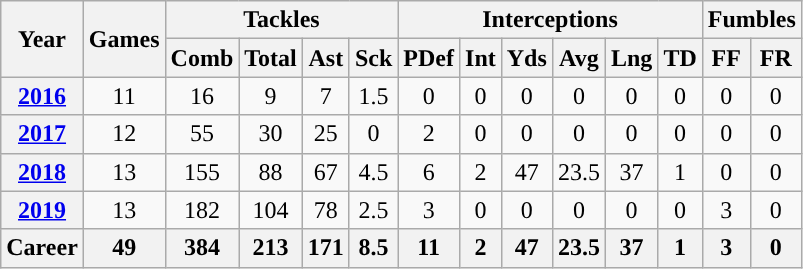<table class="wikitable" style="text-align:center;">
<tr>
<th rowspan="2">Year</th>
<th colspan="1" rowspan="2">Games</th>
<th colspan="4">Tackles</th>
<th colspan="6">Interceptions</th>
<th colspan="2">Fumbles</th>
</tr>
<tr>
<th>Comb</th>
<th>Total</th>
<th>Ast</th>
<th>Sck</th>
<th>PDef</th>
<th>Int</th>
<th>Yds</th>
<th>Avg</th>
<th>Lng</th>
<th>TD</th>
<th>FF</th>
<th>FR</th>
</tr>
<tr>
<th><a href='#'>2016</a></th>
<td>11</td>
<td>16</td>
<td>9</td>
<td>7</td>
<td>1.5</td>
<td>0</td>
<td>0</td>
<td>0</td>
<td>0</td>
<td>0</td>
<td>0</td>
<td>0</td>
<td>0</td>
</tr>
<tr>
<th><a href='#'>2017</a></th>
<td>12</td>
<td>55</td>
<td>30</td>
<td>25</td>
<td>0</td>
<td>2</td>
<td>0</td>
<td>0</td>
<td>0</td>
<td>0</td>
<td>0</td>
<td>0</td>
<td>0</td>
</tr>
<tr>
<th><a href='#'>2018</a></th>
<td>13</td>
<td>155</td>
<td>88</td>
<td>67</td>
<td>4.5</td>
<td>6</td>
<td>2</td>
<td>47</td>
<td>23.5</td>
<td>37</td>
<td>1</td>
<td>0</td>
<td>0</td>
</tr>
<tr>
<th><a href='#'>2019</a></th>
<td>13</td>
<td>182</td>
<td>104</td>
<td>78</td>
<td>2.5</td>
<td>3</td>
<td>0</td>
<td>0</td>
<td>0</td>
<td>0</td>
<td>0</td>
<td>3</td>
<td>0</td>
</tr>
<tr>
<th>Career</th>
<th>49</th>
<th>384</th>
<th>213</th>
<th>171</th>
<th>8.5</th>
<th>11</th>
<th>2</th>
<th>47</th>
<th>23.5</th>
<th>37</th>
<th>1</th>
<th>3</th>
<th>0 </th>
</tr>
</table>
